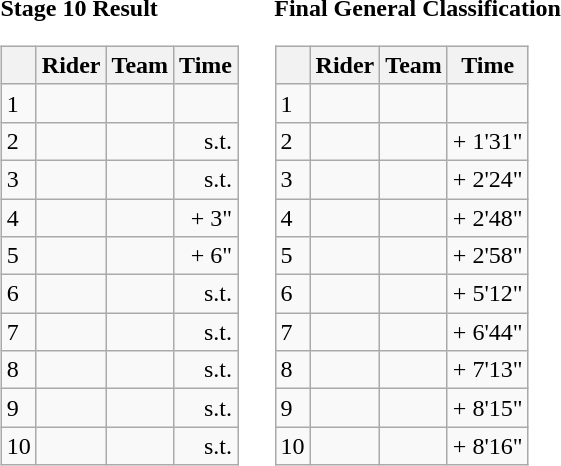<table>
<tr>
<td><strong>Stage 10 Result</strong><br><table class="wikitable">
<tr>
<th></th>
<th>Rider</th>
<th>Team</th>
<th>Time</th>
</tr>
<tr>
<td>1</td>
<td></td>
<td></td>
<td align="right"></td>
</tr>
<tr>
<td>2</td>
<td> </td>
<td></td>
<td align="right">s.t.</td>
</tr>
<tr>
<td>3</td>
<td></td>
<td></td>
<td align="right">s.t.</td>
</tr>
<tr>
<td>4</td>
<td></td>
<td></td>
<td align="right">+ 3"</td>
</tr>
<tr>
<td>5</td>
<td></td>
<td></td>
<td align="right">+ 6"</td>
</tr>
<tr>
<td>6</td>
<td></td>
<td></td>
<td align="right">s.t.</td>
</tr>
<tr>
<td>7</td>
<td></td>
<td></td>
<td align="right">s.t.</td>
</tr>
<tr>
<td>8</td>
<td></td>
<td></td>
<td align="right">s.t.</td>
</tr>
<tr>
<td>9</td>
<td></td>
<td></td>
<td align="right">s.t.</td>
</tr>
<tr>
<td>10</td>
<td></td>
<td></td>
<td align="right">s.t.</td>
</tr>
</table>
</td>
<td></td>
<td><strong>Final General Classification</strong><br><table class="wikitable">
<tr>
<th></th>
<th>Rider</th>
<th>Team</th>
<th>Time</th>
</tr>
<tr>
<td>1</td>
<td> </td>
<td></td>
<td align="right"></td>
</tr>
<tr>
<td>2</td>
<td></td>
<td></td>
<td align="right">+ 1'31"</td>
</tr>
<tr>
<td>3</td>
<td></td>
<td></td>
<td align="right">+ 2'24"</td>
</tr>
<tr>
<td>4</td>
<td></td>
<td></td>
<td align="right">+ 2'48"</td>
</tr>
<tr>
<td>5</td>
<td></td>
<td></td>
<td align="right">+ 2'58"</td>
</tr>
<tr>
<td>6</td>
<td> </td>
<td></td>
<td align="right">+ 5'12"</td>
</tr>
<tr>
<td>7</td>
<td></td>
<td></td>
<td align="right">+ 6'44"</td>
</tr>
<tr>
<td>8</td>
<td></td>
<td></td>
<td align="right">+ 7'13"</td>
</tr>
<tr>
<td>9</td>
<td></td>
<td></td>
<td align="right">+ 8'15"</td>
</tr>
<tr>
<td>10</td>
<td></td>
<td></td>
<td align="right">+ 8'16"</td>
</tr>
</table>
</td>
</tr>
</table>
